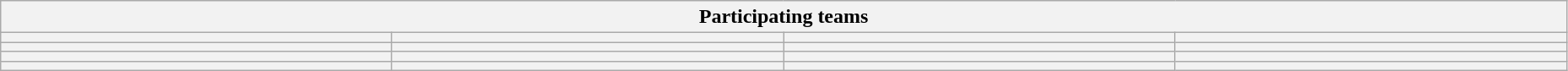<table class="wikitable" style="width:98%;">
<tr>
<th colspan=4>Participating teams</th>
</tr>
<tr>
<th width=25%></th>
<th width=25%></th>
<th width=25%></th>
<th width=25%></th>
</tr>
<tr>
<th width=25%></th>
<th width=25%></th>
<th width=25%></th>
<th width=25%></th>
</tr>
<tr>
<th width=25%></th>
<th width=25%></th>
<th width=25%></th>
<th width=25%></th>
</tr>
<tr>
<th width=25%></th>
<th width=25%></th>
<th width=25%></th>
<th width=25%></th>
</tr>
</table>
